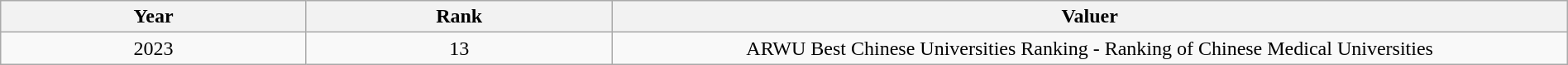<table class="wikitable sortable" width="100%">
<tr>
<th width="8%">Year</th>
<th width="8%">Rank</th>
<th width="25%">Valuer</th>
</tr>
<tr>
<td align="center">2023</td>
<td align="center">13</td>
<td align="center">ARWU Best Chinese Universities Ranking - Ranking of Chinese Medical Universities</td>
</tr>
</table>
